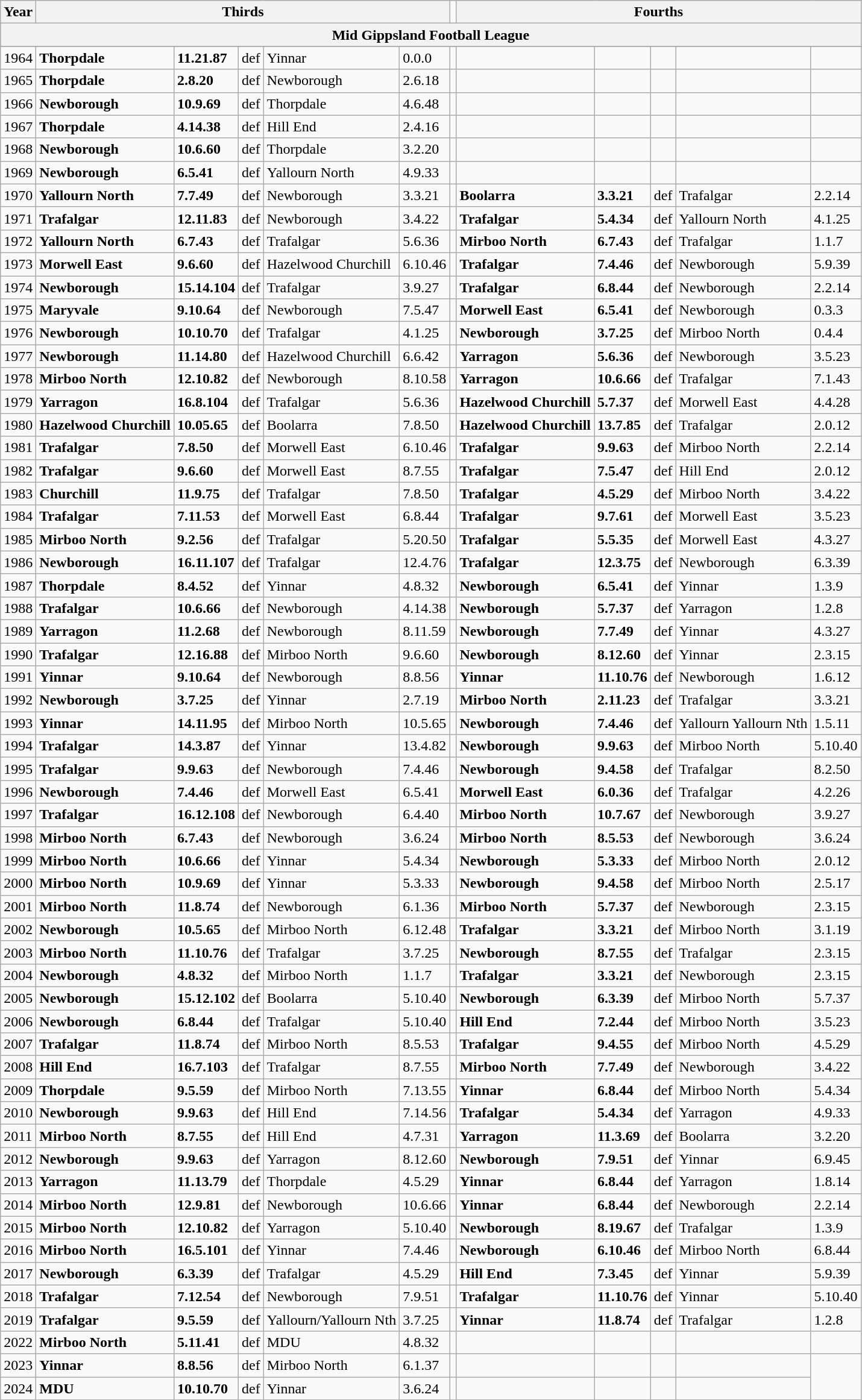<table class="wikitable">
<tr>
<th>Year</th>
<th colspan="5">Thirds</th>
<td></td>
<th colspan="5">Fourths</th>
</tr>
<tr style="background:#bdb76b;">
<th colspan="18">Mid Gippsland Football League</th>
</tr>
<tr style="background:#bdb76b;">
</tr>
<tr>
<td>1964</td>
<td><strong>Thorpdale</strong></td>
<td><strong>11.21.87</strong></td>
<td>def</td>
<td>Yinnar</td>
<td>0.0.0</td>
<td></td>
<td></td>
<td></td>
<td></td>
<td></td>
<td></td>
</tr>
<tr>
<td>1965</td>
<td><strong>Thorpdale</strong></td>
<td><strong>2.8.20</strong></td>
<td>def</td>
<td>Newborough</td>
<td>2.6.18</td>
<td></td>
<td></td>
<td></td>
<td></td>
<td></td>
<td></td>
</tr>
<tr>
<td>1966</td>
<td><strong>Newborough</strong></td>
<td><strong>10.9.69</strong></td>
<td>def</td>
<td>Thorpdale</td>
<td>4.6.48</td>
<td></td>
<td></td>
<td></td>
<td></td>
<td></td>
<td></td>
</tr>
<tr>
<td>1967</td>
<td><strong>Thorpdale</strong></td>
<td><strong>4.14.38</strong></td>
<td>def</td>
<td>Hill End</td>
<td>2.4.16</td>
<td></td>
<td></td>
<td></td>
<td></td>
<td></td>
<td></td>
</tr>
<tr>
<td>1968</td>
<td><strong>Newborough</strong></td>
<td><strong>10.6.60</strong></td>
<td>def</td>
<td>Thorpdale</td>
<td>3.2.20</td>
<td></td>
<td></td>
<td></td>
<td></td>
<td></td>
<td></td>
</tr>
<tr>
<td>1969</td>
<td><strong>Newborough</strong></td>
<td><strong>6.5.41</strong></td>
<td>def</td>
<td>Yallourn North</td>
<td>4.9.33</td>
<td></td>
<td></td>
<td></td>
<td></td>
<td></td>
<td></td>
</tr>
<tr>
<td>1970</td>
<td><strong>Yallourn North</strong></td>
<td><strong>7.7.49</strong></td>
<td>def</td>
<td>Newborough</td>
<td>3.3.21</td>
<td></td>
<td><strong>Boolarra</strong></td>
<td><strong>3.3.21</strong></td>
<td>def</td>
<td>Trafalgar</td>
<td>2.2.14</td>
</tr>
<tr>
<td>1971</td>
<td><strong>Trafalgar</strong></td>
<td><strong>12.11.83</strong></td>
<td>def</td>
<td>Newborough</td>
<td>3.4.22</td>
<td></td>
<td><strong>Trafalgar</strong></td>
<td><strong>5.4.34</strong></td>
<td>def</td>
<td>Yallourn North</td>
<td>4.1.25</td>
</tr>
<tr>
<td>1972</td>
<td><strong>Yallourn North</strong></td>
<td><strong>6.7.43</strong></td>
<td>def</td>
<td>Trafalgar</td>
<td>5.6.36</td>
<td></td>
<td><strong>Mirboo North</strong></td>
<td><strong>6.7.43</strong></td>
<td>def</td>
<td>Trafalgar</td>
<td>1.1.7</td>
</tr>
<tr>
<td>1973</td>
<td><strong>Morwell East</strong></td>
<td><strong>9.6.60</strong></td>
<td>def</td>
<td>Hazelwood Churchill</td>
<td>6.10.46</td>
<td></td>
<td><strong>Trafalgar</strong></td>
<td><strong>7.4.46</strong></td>
<td>def</td>
<td>Newborough</td>
<td>5.9.39</td>
</tr>
<tr>
<td>1974</td>
<td><strong>Newborough</strong></td>
<td><strong>15.14.104</strong></td>
<td>def</td>
<td>Trafalgar</td>
<td>3.9.27</td>
<td></td>
<td><strong>Trafalgar</strong></td>
<td><strong>6.8.44</strong></td>
<td>def</td>
<td>Newborough</td>
<td>2.2.14</td>
</tr>
<tr>
<td>1975</td>
<td><strong>Maryvale</strong></td>
<td><strong>9.10.64</strong></td>
<td>def</td>
<td>Newborough</td>
<td>7.5.47</td>
<td></td>
<td><strong>Morwell East</strong></td>
<td><strong>6.5.41</strong></td>
<td>def</td>
<td>Newborough</td>
<td>0.3.3</td>
</tr>
<tr>
<td>1976</td>
<td><strong>Newborough</strong></td>
<td><strong>10.10.70</strong></td>
<td>def</td>
<td>Trafalgar</td>
<td>4.1.25</td>
<td></td>
<td><strong>Newborough</strong></td>
<td><strong>3.7.25</strong></td>
<td>def</td>
<td>Mirboo North</td>
<td>0.4.4</td>
</tr>
<tr>
<td>1977</td>
<td><strong>Newborough</strong></td>
<td><strong>11.14.80</strong></td>
<td>def</td>
<td>Hazelwood Churchill</td>
<td>6.6.42</td>
<td></td>
<td><strong>Yarragon</strong></td>
<td><strong>5.6.36</strong></td>
<td>def</td>
<td>Newborough</td>
<td>3.5.23</td>
</tr>
<tr>
<td>1978</td>
<td><strong>Mirboo North</strong></td>
<td><strong>12.10.82</strong></td>
<td>def</td>
<td>Newborough</td>
<td>8.10.58</td>
<td></td>
<td><strong>Yarragon</strong></td>
<td><strong>10.6.66</strong></td>
<td>def</td>
<td>Trafalgar</td>
<td>7.1.43</td>
</tr>
<tr>
<td>1979</td>
<td><strong>Yarragon</strong></td>
<td><strong>16.8.104</strong></td>
<td>def</td>
<td>Trafalgar</td>
<td>5.6.36</td>
<td></td>
<td><strong>Hazelwood Churchill</strong></td>
<td><strong>5.7.37</strong></td>
<td>def</td>
<td>Morwell East</td>
<td>4.4.28</td>
</tr>
<tr>
<td>1980</td>
<td><strong>Hazelwood Churchill</strong></td>
<td><strong>10.05.65</strong></td>
<td>def</td>
<td>Boolarra</td>
<td>7.8.50</td>
<td></td>
<td><strong>Hazelwood Churchill</strong></td>
<td><strong>13.7.85</strong></td>
<td>def</td>
<td>Trafalgar</td>
<td>2.0.12</td>
</tr>
<tr>
<td>1981</td>
<td><strong>Trafalgar</strong></td>
<td><strong>7.8.50</strong></td>
<td>def</td>
<td>Morwell East</td>
<td>6.10.46</td>
<td></td>
<td><strong>Trafalgar</strong></td>
<td><strong>9.9.63</strong></td>
<td>def</td>
<td>Mirboo North</td>
<td>2.2.14</td>
</tr>
<tr>
<td>1982</td>
<td><strong>Trafalgar</strong></td>
<td><strong>9.6.60</strong></td>
<td>def</td>
<td>Morwell East</td>
<td>8.7.55</td>
<td></td>
<td><strong>Trafalgar</strong></td>
<td><strong>7.5.47</strong></td>
<td>def</td>
<td>Hill End</td>
<td>2.0.12</td>
</tr>
<tr>
<td>1983</td>
<td><strong>Churchill</strong></td>
<td><strong>11.9.75</strong></td>
<td>def</td>
<td>Trafalgar</td>
<td>7.8.50</td>
<td></td>
<td><strong>Trafalgar</strong></td>
<td><strong>4.5.29</strong></td>
<td>def</td>
<td>Mirboo North</td>
<td>3.4.22</td>
</tr>
<tr>
<td>1984</td>
<td><strong>Trafalgar</strong></td>
<td><strong>7.11.53</strong></td>
<td>def</td>
<td>Morwell East</td>
<td>6.8.44</td>
<td></td>
<td><strong>Trafalgar</strong></td>
<td><strong>9.7.61</strong></td>
<td>def</td>
<td>Morwell East</td>
<td>3.5.23</td>
</tr>
<tr>
<td>1985</td>
<td><strong>Mirboo North</strong></td>
<td><strong>9.2.56</strong></td>
<td>def</td>
<td>Trafalgar</td>
<td>5.20.50</td>
<td></td>
<td><strong>Trafalgar</strong></td>
<td><strong>5.5.35</strong></td>
<td>def</td>
<td>Morwell East</td>
<td>4.3.27</td>
</tr>
<tr>
<td>1986</td>
<td><strong>Newborough</strong></td>
<td><strong>16.11.107</strong></td>
<td>def</td>
<td>Trafalgar</td>
<td>12.4.76</td>
<td></td>
<td><strong>Trafalgar</strong></td>
<td><strong>12.3.75</strong></td>
<td>def</td>
<td>Newborough</td>
<td>6.3.39</td>
</tr>
<tr>
<td>1987</td>
<td><strong>Thorpdale</strong></td>
<td><strong>8.4.52</strong></td>
<td>def</td>
<td>Yinnar</td>
<td>4.8.32</td>
<td></td>
<td><strong>Newborough</strong></td>
<td><strong>6.5.41</strong></td>
<td>def</td>
<td>Yinnar</td>
<td>1.3.9</td>
</tr>
<tr>
<td>1988</td>
<td><strong>Trafalgar</strong></td>
<td><strong>10.6.66</strong></td>
<td>def</td>
<td>Newborough</td>
<td>4.14.38</td>
<td></td>
<td><strong>Newborough</strong></td>
<td><strong>5.7.37</strong></td>
<td>def</td>
<td>Yarragon</td>
<td>1.2.8</td>
</tr>
<tr>
<td>1989</td>
<td><strong>Yarragon</strong></td>
<td><strong>11.2.68</strong></td>
<td>def</td>
<td>Newborough</td>
<td>8.11.59</td>
<td></td>
<td><strong>Newborough</strong></td>
<td><strong>7.7.49</strong></td>
<td>def</td>
<td>Yinnar</td>
<td>4.3.27</td>
</tr>
<tr>
<td>1990</td>
<td><strong>Trafalgar</strong></td>
<td><strong>12.16.88</strong></td>
<td>def</td>
<td>Mirboo North</td>
<td>9.6.60</td>
<td></td>
<td><strong>Newborough</strong></td>
<td><strong>8.12.60</strong></td>
<td>def</td>
<td>Yinnar</td>
<td>2.3.15</td>
</tr>
<tr>
<td>1991</td>
<td><strong>Yinnar</strong></td>
<td><strong>9.10.64</strong></td>
<td>def</td>
<td>Newborough</td>
<td>8.8.56</td>
<td></td>
<td><strong>Yinnar</strong></td>
<td><strong>11.10.76</strong></td>
<td>def</td>
<td>Newborough</td>
<td>1.6.12</td>
</tr>
<tr>
<td>1992</td>
<td><strong>Newborough</strong></td>
<td><strong>3.7.25</strong></td>
<td>def</td>
<td>Yinnar</td>
<td>2.7.19</td>
<td></td>
<td><strong>Mirboo North</strong></td>
<td><strong>2.11.23</strong></td>
<td>def</td>
<td>Trafalgar</td>
<td>3.3.21</td>
</tr>
<tr>
<td>1993</td>
<td><strong>Yinnar</strong></td>
<td><strong>14.11.95</strong></td>
<td>def</td>
<td>Mirboo North</td>
<td>10.5.65</td>
<td></td>
<td><strong>Newborough</strong></td>
<td><strong>7.4.46</strong></td>
<td>def</td>
<td>Yallourn Yallourn Nth</td>
<td>1.5.11</td>
</tr>
<tr>
<td>1994</td>
<td><strong>Trafalgar</strong></td>
<td><strong>14.3.87</strong></td>
<td>def</td>
<td>Yinnar</td>
<td>13.4.82</td>
<td></td>
<td><strong>Newborough</strong></td>
<td><strong>9.9.63</strong></td>
<td>def</td>
<td>Mirboo North</td>
<td>5.10.40</td>
</tr>
<tr>
<td>1995</td>
<td><strong>Trafalgar</strong></td>
<td><strong>9.9.63</strong></td>
<td>def</td>
<td>Newborough</td>
<td>7.4.46</td>
<td></td>
<td><strong>Newborough</strong></td>
<td><strong>9.4.58</strong></td>
<td>def</td>
<td>Trafalgar</td>
<td>8.2.50</td>
</tr>
<tr>
<td>1996</td>
<td><strong>Newborough</strong></td>
<td><strong>7.4.46</strong></td>
<td>def</td>
<td>Morwell East</td>
<td>6.5.41</td>
<td></td>
<td><strong>Morwell East</strong></td>
<td><strong>6.0.36</strong></td>
<td>def</td>
<td>Trafalgar</td>
<td>4.2.26</td>
</tr>
<tr>
<td>1997</td>
<td><strong>Trafalgar</strong></td>
<td><strong>16.12.108</strong></td>
<td>def</td>
<td>Newborough</td>
<td>6.4.40</td>
<td></td>
<td><strong>Mirboo North</strong></td>
<td><strong>10.7.67</strong></td>
<td>def</td>
<td>Newborough</td>
<td>3.9.27</td>
</tr>
<tr>
<td>1998</td>
<td><strong>Mirboo North</strong></td>
<td><strong>6.7.43</strong></td>
<td>def</td>
<td>Newborough</td>
<td>3.6.24</td>
<td></td>
<td><strong>Mirboo North</strong></td>
<td><strong>8.5.53</strong></td>
<td>def</td>
<td>Newborough</td>
<td>3.6.24</td>
</tr>
<tr>
<td>1999</td>
<td><strong>Mirboo North</strong></td>
<td><strong>10.6.66</strong></td>
<td>def</td>
<td>Yinnar</td>
<td>5.4.34</td>
<td></td>
<td><strong>Newborough</strong></td>
<td><strong>5.3.33</strong></td>
<td>def</td>
<td>Mirboo North</td>
<td>2.0.12</td>
</tr>
<tr>
<td>2000</td>
<td><strong>Mirboo North</strong></td>
<td><strong>10.9.69</strong></td>
<td>def</td>
<td>Yinnar</td>
<td>5.3.33</td>
<td></td>
<td><strong>Newborough</strong></td>
<td><strong>9.4.58</strong></td>
<td>def</td>
<td>Mirboo North</td>
<td>2.5.17</td>
</tr>
<tr>
<td>2001</td>
<td><strong>Mirboo North</strong></td>
<td><strong>11.8.74</strong></td>
<td>def</td>
<td>Newborough</td>
<td>6.1.36</td>
<td></td>
<td><strong>Mirboo North</strong></td>
<td><strong>5.7.37</strong></td>
<td>def</td>
<td>Newborough</td>
<td>2.3.15</td>
</tr>
<tr>
<td>2002</td>
<td><strong>Newborough</strong></td>
<td><strong>10.5.65</strong></td>
<td>def</td>
<td>Mirboo North</td>
<td>6.12.48</td>
<td></td>
<td><strong>Trafalgar</strong></td>
<td><strong>3.3.21</strong></td>
<td>def</td>
<td>Mirboo North</td>
<td>3.1.19</td>
</tr>
<tr>
<td>2003</td>
<td><strong>Mirboo North</strong></td>
<td><strong>11.10.76</strong></td>
<td>def</td>
<td>Trafalgar</td>
<td>3.7.25</td>
<td></td>
<td><strong>Newborough</strong></td>
<td><strong>8.7.55</strong></td>
<td>def</td>
<td>Trafalgar</td>
<td>2.3.15</td>
</tr>
<tr>
<td>2004</td>
<td><strong>Newborough</strong></td>
<td><strong>4.8.32</strong></td>
<td>def</td>
<td>Mirboo North</td>
<td>1.1.7</td>
<td></td>
<td><strong>Trafalgar</strong></td>
<td><strong>3.3.21</strong></td>
<td>def</td>
<td>Newborough</td>
<td>2.3.15</td>
</tr>
<tr>
<td>2005</td>
<td><strong>Newborough</strong></td>
<td><strong>15.12.102</strong></td>
<td>def</td>
<td>Boolarra</td>
<td>5.10.40</td>
<td></td>
<td><strong>Newborough</strong></td>
<td><strong>6.3.39</strong></td>
<td>def</td>
<td>Mirboo North</td>
<td>5.7.37</td>
</tr>
<tr>
<td>2006</td>
<td><strong>Newborough</strong></td>
<td><strong>6.8.44</strong></td>
<td>def</td>
<td>Trafalgar</td>
<td>5.10.40</td>
<td></td>
<td><strong>Hill End</strong></td>
<td><strong>7.2.44</strong></td>
<td>def</td>
<td>Mirboo North</td>
<td>3.5.23</td>
</tr>
<tr>
<td>2007</td>
<td><strong>Trafalgar</strong></td>
<td><strong>11.8.74</strong></td>
<td>def</td>
<td>Mirboo North</td>
<td>8.5.53</td>
<td></td>
<td><strong>Trafalgar</strong></td>
<td><strong>9.4.55</strong></td>
<td>def</td>
<td>Mirboo North</td>
<td>4.5.29</td>
</tr>
<tr>
<td>2008</td>
<td><strong>Hill End</strong></td>
<td><strong>16.7.103</strong></td>
<td>def</td>
<td>Trafalgar</td>
<td>8.7.55</td>
<td></td>
<td><strong>Mirboo North</strong></td>
<td><strong>7.7.49</strong></td>
<td>def</td>
<td>Newborough</td>
<td>3.4.22</td>
</tr>
<tr>
<td>2009</td>
<td><strong>Thorpdale</strong></td>
<td><strong>9.5.59</strong></td>
<td>def</td>
<td>Mirboo North</td>
<td>7.13.55</td>
<td></td>
<td><strong>Yinnar</strong></td>
<td><strong>6.8.44</strong></td>
<td>def</td>
<td>Mirboo North</td>
<td>5.4.34</td>
</tr>
<tr>
<td>2010</td>
<td><strong>Newborough</strong></td>
<td><strong>9.9.63</strong></td>
<td>def</td>
<td>Hill End</td>
<td>7.14.56</td>
<td></td>
<td><strong>Trafalgar</strong></td>
<td><strong>5.4.34</strong></td>
<td>def</td>
<td>Yarragon</td>
<td>4.9.33</td>
</tr>
<tr>
<td>2011</td>
<td><strong>Mirboo North</strong></td>
<td><strong>8.7.55</strong></td>
<td>def</td>
<td>Hill End</td>
<td>4.7.31</td>
<td></td>
<td><strong>Yarragon</strong></td>
<td><strong>11.3.69</strong></td>
<td>def</td>
<td>Boolarra</td>
<td>3.2.20</td>
</tr>
<tr>
<td>2012</td>
<td><strong>Newborough</strong></td>
<td><strong>9.9.63</strong></td>
<td>def</td>
<td>Yarragon</td>
<td>8.12.60</td>
<td></td>
<td><strong>Newborough</strong></td>
<td><strong>7.9.51</strong></td>
<td>def</td>
<td>Yinnar</td>
<td>6.9.45</td>
</tr>
<tr>
<td>2013</td>
<td><strong>Yarragon</strong></td>
<td><strong>11.13.79</strong></td>
<td>def</td>
<td>Thorpdale</td>
<td>4.5.29</td>
<td></td>
<td><strong>Yinnar</strong></td>
<td><strong>6.8.44</strong></td>
<td>def</td>
<td>Yarragon</td>
<td>1.8.14</td>
</tr>
<tr>
<td>2014</td>
<td><strong>Mirboo North</strong></td>
<td><strong>12.9.81</strong></td>
<td>def</td>
<td>Newborough</td>
<td>10.6.66</td>
<td></td>
<td><strong>Yinnar</strong></td>
<td><strong>6.8.44</strong></td>
<td>def</td>
<td>Newborough</td>
<td>2.2.14</td>
</tr>
<tr>
<td>2015</td>
<td><strong>Mirboo North</strong></td>
<td><strong>12.10.82</strong></td>
<td>def</td>
<td>Yarragon</td>
<td>5.10.40</td>
<td></td>
<td><strong>Newborough</strong></td>
<td><strong>8.19.67</strong></td>
<td>def</td>
<td>Trafalgar</td>
<td>1.3.9</td>
</tr>
<tr>
<td>2016</td>
<td><strong>Mirboo North</strong></td>
<td><strong>16.5.101</strong></td>
<td>def</td>
<td>Yinnar</td>
<td>7.4.46</td>
<td></td>
<td><strong>Newborough</strong></td>
<td><strong>6.10.46</strong></td>
<td>def</td>
<td>Mirboo North</td>
<td>6.8.44</td>
</tr>
<tr>
<td>2017</td>
<td><strong>Newborough</strong></td>
<td><strong>6.3.39</strong></td>
<td>def</td>
<td>Trafalgar</td>
<td>4.5.29</td>
<td></td>
<td><strong>Hill End</strong></td>
<td><strong>7.3.45</strong></td>
<td>def</td>
<td>Yinnar</td>
<td>5.9.39</td>
</tr>
<tr>
<td>2018</td>
<td><strong>Trafalgar</strong></td>
<td><strong>7.12.54</strong></td>
<td>def</td>
<td>Newborough</td>
<td>7.9.51</td>
<td></td>
<td><strong>Trafalgar</strong></td>
<td><strong>11.10.76</strong></td>
<td>def</td>
<td>Yinnar</td>
<td>5.10.40</td>
</tr>
<tr>
<td>2019</td>
<td><strong>Trafalgar</strong></td>
<td><strong>9.5.59</strong></td>
<td>def</td>
<td>Yallourn/Yallourn Nth</td>
<td>3.7.25</td>
<td></td>
<td><strong>Yinnar</strong></td>
<td><strong>11.8.74</strong></td>
<td>def</td>
<td>Trafalgar</td>
<td>1.2.8</td>
</tr>
<tr>
<td>2022</td>
<td><strong>Mirboo North</strong></td>
<td><strong>5.11.41</strong></td>
<td>def</td>
<td>MDU</td>
<td>4.8.32</td>
<td></td>
<td></td>
<td></td>
<td></td>
<td></td>
<td></td>
</tr>
<tr>
<td>2023</td>
<td><strong>Yinnar</strong></td>
<td><strong>8.8.56</strong></td>
<td>def</td>
<td>Mirboo North</td>
<td>6.1.37</td>
<td></td>
<td></td>
<td></td>
<td></td>
<td></td>
</tr>
<tr>
<td>2024</td>
<td><strong>MDU</strong></td>
<td><strong>10.10.70</strong></td>
<td>def</td>
<td>Yinnar</td>
<td>3.6.24</td>
<td></td>
<td></td>
<td></td>
<td></td>
<td></td>
</tr>
</table>
